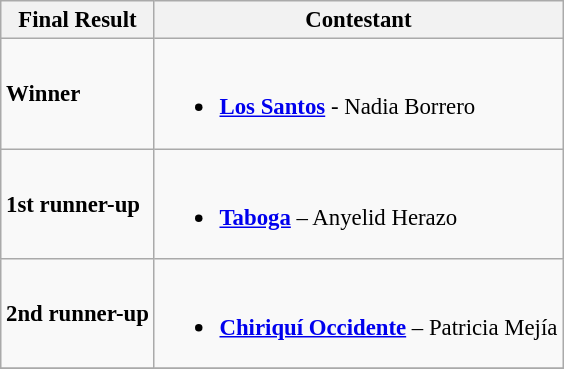<table class="wikitable sortable" style="font-size:95%;">
<tr>
<th>Final Result</th>
<th>Contestant</th>
</tr>
<tr>
<td><strong>Winner</strong></td>
<td><br><ul><li><strong> <a href='#'>Los Santos</a></strong> - Nadia Borrero</li></ul></td>
</tr>
<tr>
<td><strong>1st runner-up</strong></td>
<td><br><ul><li><strong> <a href='#'>Taboga</a></strong> – Anyelid Herazo</li></ul></td>
</tr>
<tr>
<td><strong>2nd runner-up</strong></td>
<td><br><ul><li><strong> <a href='#'>Chiriquí Occidente</a></strong> –  Patricia Mejía</li></ul></td>
</tr>
<tr>
</tr>
</table>
